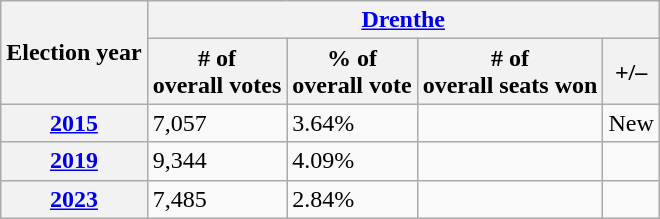<table class=wikitable>
<tr>
<th rowspan=2>Election year</th>
<th colspan=4><a href='#'>Drenthe</a></th>
</tr>
<tr>
<th># of<br>overall votes</th>
<th>% of<br>overall vote</th>
<th># of<br>overall seats won</th>
<th>+/–</th>
</tr>
<tr>
<th><a href='#'>2015</a></th>
<td>7,057</td>
<td>3.64%</td>
<td></td>
<td>New</td>
</tr>
<tr>
<th><a href='#'>2019</a></th>
<td>9,344</td>
<td>4.09%</td>
<td></td>
<td></td>
</tr>
<tr>
<th><a href='#'>2023</a></th>
<td>7,485</td>
<td>2.84%</td>
<td></td>
<td></td>
</tr>
</table>
